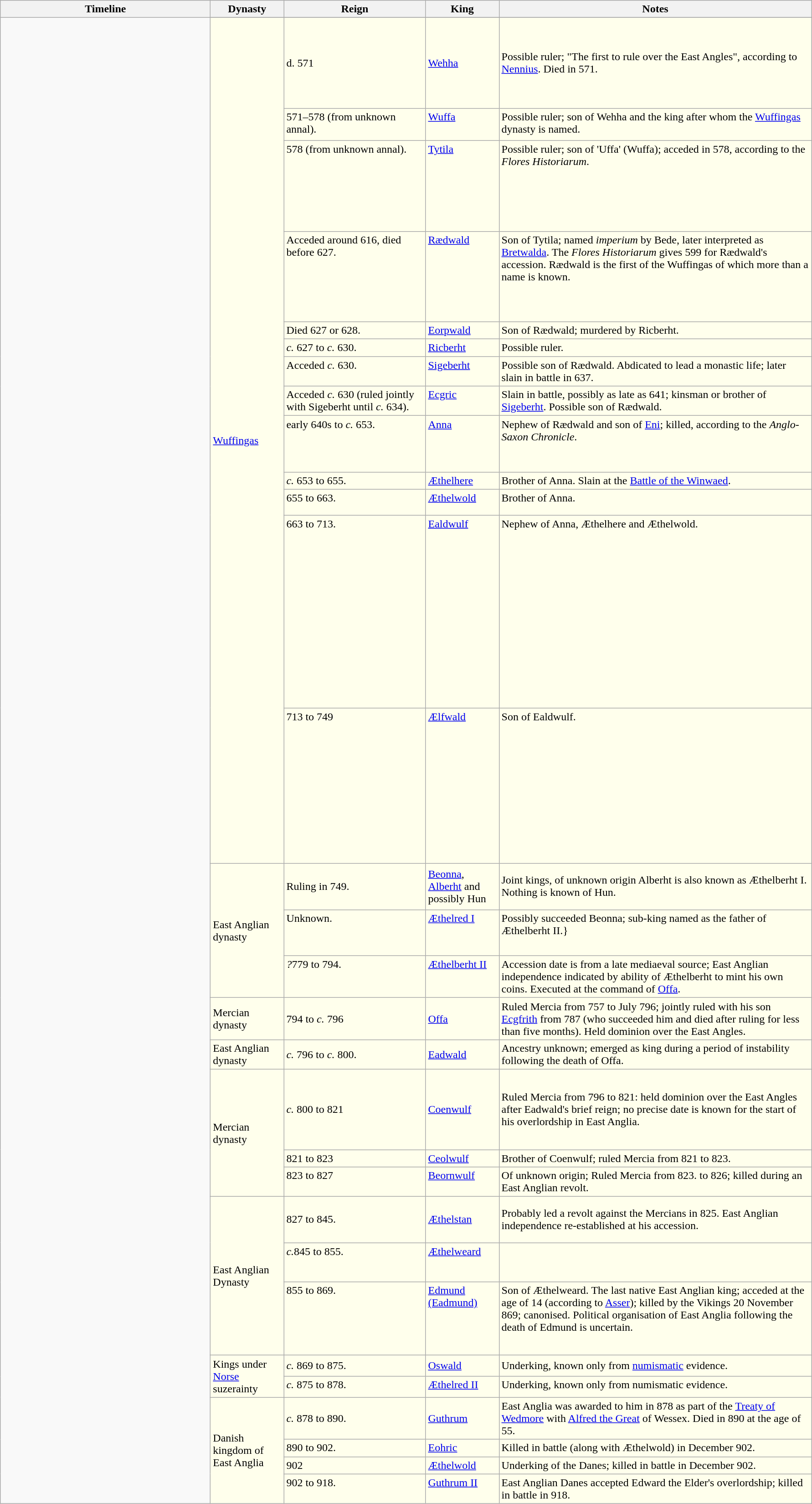<table class="wikitable">
<tr>
<th scope="col" width="300">Timeline</th>
<th scope="col" width="100">Dynasty</th>
<th scope="col" width="200">Reign</th>
<th scope="col" width="100">King</th>
<th scope="col" width="450">Notes</th>
</tr>
<tr>
<td rowspan="31"></td>
</tr>
<tr bgcolor="#ffffec">
<td rowspan="13"><a href='#'>Wuffingas</a></td>
<td height="125pt">d. 571</td>
<td><a href='#'>Wehha</a></td>
<td>Possible ruler; "The first to rule over the East Angles", according to <a href='#'>Nennius</a>. Died in 571.</td>
</tr>
<tr valign=top bgcolor="#ffffec">
<td height="40pt">571–578 (from unknown annal).</td>
<td><a href='#'>Wuffa</a></td>
<td>Possible ruler; son of Wehha and the king after whom the <a href='#'>Wuffingas</a> dynasty is named.</td>
</tr>
<tr valign=top bgcolor="#ffffec">
<td height="125pt">578 (from unknown annal).</td>
<td><a href='#'>Tytila</a></td>
<td>Possible ruler; son of 'Uffa' (Wuffa); acceded in 578, according to the <em>Flores Historiarum</em>.</td>
</tr>
<tr valign=top bgcolor="#ffffec">
<td height="125pt">Acceded around 616, died before 627.</td>
<td><a href='#'>Rædwald</a></td>
<td>Son of Tytila; named <em>imperium</em> by Bede, later interpreted as <a href='#'>Bretwalda</a>. The <em>Flores Historiarum</em> gives 599 for Rædwald's accession. Rædwald is the first of the Wuffingas of which more than a name is known.</td>
</tr>
<tr valign=top bgcolor="#ffffec">
<td>Died 627 or 628.</td>
<td><a href='#'>Eorpwald</a></td>
<td>Son of Rædwald; murdered by Ricberht.</td>
</tr>
<tr valign=top bgcolor="#ffffec">
<td><em>c.</em> 627 to <em>c.</em> 630.</td>
<td><a href='#'>Ricberht</a></td>
<td>Possible ruler.</td>
</tr>
<tr valign=top bgcolor="#ffffec">
<td>Acceded <em>c.</em> 630.</td>
<td><a href='#'>Sigeberht</a></td>
<td>Possible son of Rædwald. Abdicated to lead a monastic life; later slain in battle in 637.</td>
</tr>
<tr valign=top bgcolor="#ffffec">
<td>Acceded <em>c.</em> 630 (ruled jointly with Sigeberht until <em>c.</em> 634).</td>
<td><a href='#'>Ecgric</a></td>
<td>Slain in battle, possibly as late as 641; kinsman or brother of <a href='#'>Sigeberht</a>. Possible son of Rædwald.</td>
</tr>
<tr valign=top bgcolor="#ffffec">
<td height="75pt">early 640s to <em>c.</em> 653.</td>
<td><a href='#'>Anna</a></td>
<td>Nephew of Rædwald and son of <a href='#'>Eni</a>; killed, according to the <em>Anglo-Saxon Chronicle</em>.</td>
</tr>
<tr valign=top bgcolor="#ffffec">
<td><em>c.</em> 653 to 655.</td>
<td><a href='#'>Æthelhere</a></td>
<td>Brother of Anna. Slain at the <a href='#'>Battle of the Winwaed</a>.</td>
</tr>
<tr valign=top bgcolor="#ffffec">
<td height="30pt">655 to 663.</td>
<td><a href='#'>Æthelwold</a></td>
<td>Brother of Anna.</td>
</tr>
<tr valign=top bgcolor="#ffffec">
<td height="275pt">663 to 713.</td>
<td><a href='#'>Ealdwulf</a></td>
<td>Nephew of Anna, Æthelhere and Æthelwold.</td>
</tr>
<tr valign=top bgcolor="#ffffec">
<td height="220pt">713 to 749</td>
<td><a href='#'>Ælfwald</a></td>
<td>Son of Ealdwulf.</td>
</tr>
<tr bgcolor="#ffffec">
<td rowspan=3>East Anglian dynasty</td>
<td height="60pt">Ruling in 749.</td>
<td><a href='#'>Beonna</a>, <a href='#'>Alberht</a> and possibly Hun</td>
<td>Joint kings, of unknown origin Alberht is also known as Æthelberht I. Nothing is known of Hun.</td>
</tr>
<tr valign=top bgcolor="#ffffec">
<td height="60pt">Unknown.</td>
<td><a href='#'>Æthelred I</a></td>
<td>Possibly succeeded Beonna; sub-king named as the father of Æthelberht II.}</td>
</tr>
<tr valign=top bgcolor="#ffffec">
<td height="50pt"><em>?</em>779 to 794.</td>
<td><a href='#'>Æthelberht II</a></td>
<td>Accession date is from a late mediaeval source; East Anglian independence indicated by ability of Æthelberht to mint his own coins. Executed at the command of <a href='#'>Offa</a>.</td>
</tr>
<tr bgcolor="#ffffec">
<td rowspan=1>Mercian dynasty</td>
<td height="50pt">794 to <em>c.</em> 796</td>
<td><a href='#'>Offa</a></td>
<td>Ruled Mercia from 757 to July 796; jointly ruled with his son <a href='#'>Ecgfrith</a> from 787 (who succeeded him and died after ruling for less than five months). Held dominion over the East Angles.</td>
</tr>
<tr bgcolor="#ffffec">
<td rowspan=1>East Anglian dynasty</td>
<td><em>c.</em> 796 to <em>c.</em> 800.</td>
<td><a href='#'>Eadwald</a></td>
<td>Ancestry unknown; emerged as king during a period of instability following the death of Offa.</td>
</tr>
<tr bgcolor="#ffffec">
<td rowspan=3>Mercian dynasty</td>
<td height="110pt"><em>c.</em> 800 to 821</td>
<td><a href='#'>Coenwulf</a></td>
<td>Ruled Mercia from 796 to 821: held dominion over the East Angles after Eadwald's brief reign; no precise date is known for the start of his overlordship in East Anglia.</td>
</tr>
<tr valign=top bgcolor="#ffffec">
<td>821 to 823</td>
<td><a href='#'>Ceolwulf</a></td>
<td>Brother of Coenwulf; ruled Mercia from 821 to 823.</td>
</tr>
<tr valign=top bgcolor="#ffffec">
<td>823 to 827</td>
<td><a href='#'>Beornwulf</a></td>
<td>Of unknown origin; Ruled Mercia from 823. to 826; killed during an East Anglian revolt.</td>
</tr>
<tr bgcolor="#ffffec">
<td rowspan=3>East Anglian Dynasty</td>
<td height="60pt">827 to 845.</td>
<td><a href='#'>Æthelstan</a></td>
<td>Probably led a revolt against the Mercians in 825. East Anglian independence re-established at his accession.</td>
</tr>
<tr valign=top bgcolor="#ffffec">
<td height="50pt"><em>c.</em>845 to 855.</td>
<td><a href='#'>Æthelweard</a></td>
<td></td>
</tr>
<tr valign=top bgcolor="#ffffec">
<td height="100pt">855 to 869.</td>
<td><a href='#'>Edmund (Eadmund)</a></td>
<td>Son of Æthelweard. The last native East Anglian king; acceded at the age of 14 (according to <a href='#'>Asser</a>); killed by the Vikings 20 November 869; canonised. Political organisation of East Anglia following the death of Edmund is uncertain.</td>
</tr>
<tr bgcolor="#ffffec">
<td rowspan="2">Kings under <a href='#'>Norse</a> suzerainty</td>
<td><em>c.</em> 869 to 875.</td>
<td><a href='#'>Oswald</a></td>
<td>Underking, known only from <a href='#'>numismatic</a> evidence.</td>
</tr>
<tr valign="top" bgcolor="#ffffec">
<td><em>c.</em> 875 to 878.</td>
<td><a href='#'>Æthelred II</a></td>
<td>Underking, known only from numismatic evidence.</td>
</tr>
<tr bgcolor="#ffffec">
<td rowspan="4" height="50pt">Danish kingdom of East Anglia</td>
<td><em>c.</em> 878 to 890.</td>
<td><a href='#'>Guthrum</a></td>
<td>East Anglia was awarded to him in 878 as part of the <a href='#'>Treaty of Wedmore</a> with <a href='#'>Alfred the Great</a> of Wessex. Died in 890 at the age of 55. </td>
</tr>
<tr valign="top" bgcolor="#ffffec">
<td>890 to 902.</td>
<td><a href='#'>Eohric</a></td>
<td>Killed in battle (along with Æthelwold) in December 902.</td>
</tr>
<tr valign="top" bgcolor="#ffffec">
<td>902</td>
<td><a href='#'>Æthelwold</a></td>
<td>Underking of the Danes; killed in battle in December 902.</td>
</tr>
<tr valign="top" bgcolor="#ffffec">
<td>902 to 918.</td>
<td><a href='#'>Guthrum II</a></td>
<td>East Anglian Danes accepted Edward the Elder's overlordship; killed in battle in 918.</td>
</tr>
</table>
